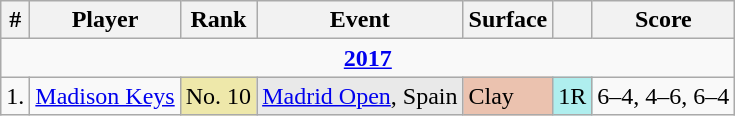<table class="sortable wikitable">
<tr>
<th>#</th>
<th>Player</th>
<th>Rank</th>
<th>Event</th>
<th>Surface</th>
<th></th>
<th>Score</th>
</tr>
<tr>
<td colspan=7 style=text-align:center><strong><a href='#'>2017</a></strong></td>
</tr>
<tr>
<td>1.</td>
<td> <a href='#'>Madison Keys</a></td>
<td bgcolor=eee8aa>No. 10</td>
<td bgcolor=e9e9e9><a href='#'>Madrid Open</a>, Spain</td>
<td bgcolor=EBC2AF>Clay</td>
<td bgcolor=afeeee>1R</td>
<td>6–4, 4–6, 6–4</td>
</tr>
</table>
